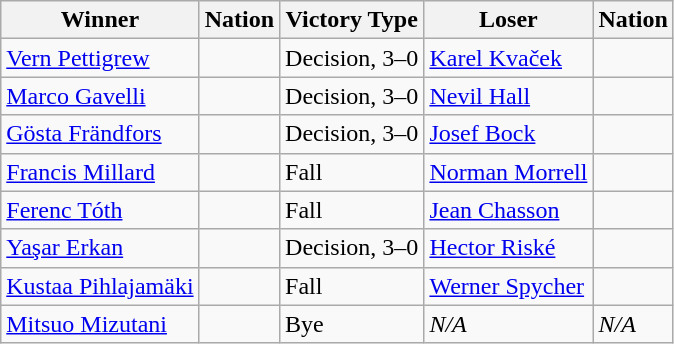<table class="wikitable sortable" style="text-align:left;">
<tr>
<th>Winner</th>
<th>Nation</th>
<th>Victory Type</th>
<th>Loser</th>
<th>Nation</th>
</tr>
<tr>
<td><a href='#'>Vern Pettigrew</a></td>
<td></td>
<td>Decision, 3–0</td>
<td><a href='#'>Karel Kvaček</a></td>
<td></td>
</tr>
<tr>
<td><a href='#'>Marco Gavelli</a></td>
<td></td>
<td>Decision, 3–0</td>
<td><a href='#'>Nevil Hall</a></td>
<td></td>
</tr>
<tr>
<td><a href='#'>Gösta Frändfors</a></td>
<td></td>
<td>Decision, 3–0</td>
<td><a href='#'>Josef Bock</a></td>
<td></td>
</tr>
<tr>
<td><a href='#'>Francis Millard</a></td>
<td></td>
<td>Fall</td>
<td><a href='#'>Norman Morrell</a></td>
<td></td>
</tr>
<tr>
<td><a href='#'>Ferenc Tóth</a></td>
<td></td>
<td>Fall</td>
<td><a href='#'>Jean Chasson</a></td>
<td></td>
</tr>
<tr>
<td><a href='#'>Yaşar Erkan</a></td>
<td></td>
<td>Decision, 3–0</td>
<td><a href='#'>Hector Riské</a></td>
<td></td>
</tr>
<tr>
<td><a href='#'>Kustaa Pihlajamäki</a></td>
<td></td>
<td>Fall</td>
<td><a href='#'>Werner Spycher</a></td>
<td></td>
</tr>
<tr>
<td><a href='#'>Mitsuo Mizutani</a></td>
<td></td>
<td>Bye</td>
<td><em>N/A</em></td>
<td><em>N/A</em></td>
</tr>
</table>
